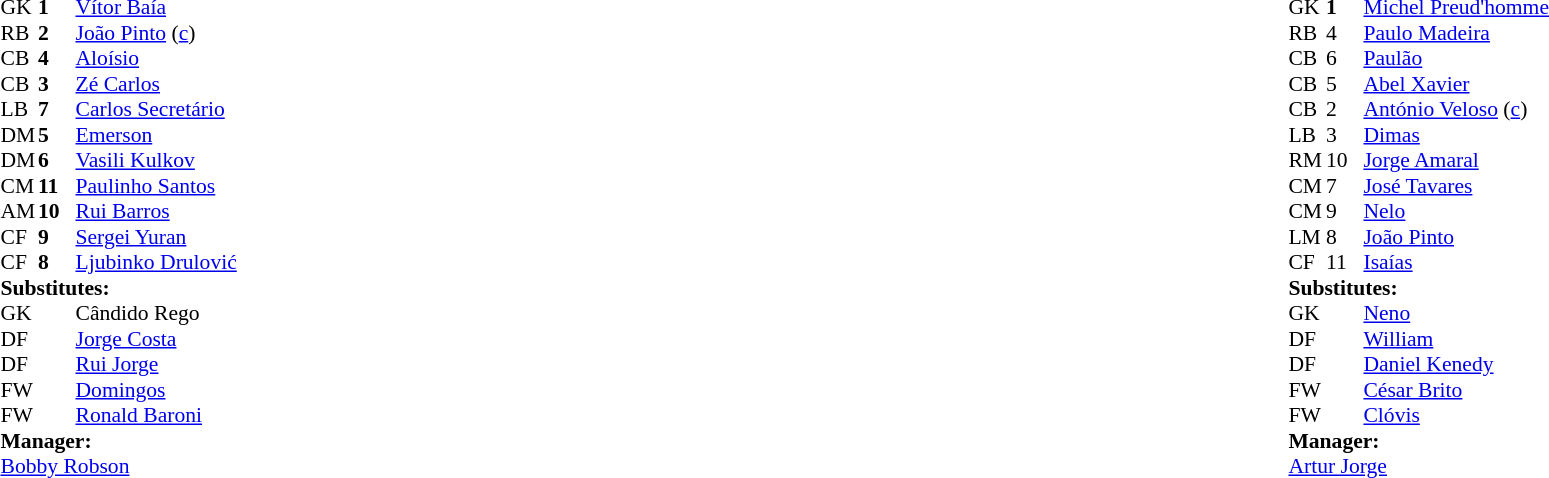<table width="100%">
<tr>
<td valign="top" width="50%"><br><table style="font-size: 90%" cellspacing="0" cellpadding="0">
<tr>
<td colspan="4"></td>
</tr>
<tr>
<th width=25></th>
<th width=25></th>
</tr>
<tr>
<td>GK</td>
<td><strong>1</strong></td>
<td> <a href='#'>Vítor Baía</a></td>
</tr>
<tr>
<td>RB</td>
<td><strong>2</strong></td>
<td> <a href='#'>João Pinto</a> (<a href='#'>c</a>)</td>
</tr>
<tr>
<td>CB</td>
<td><strong>4</strong></td>
<td> <a href='#'>Aloísio</a></td>
<td></td>
<td></td>
</tr>
<tr>
<td>CB</td>
<td><strong>3</strong></td>
<td> <a href='#'>Zé Carlos</a></td>
</tr>
<tr>
<td>LB</td>
<td><strong>7</strong></td>
<td> <a href='#'>Carlos Secretário</a></td>
</tr>
<tr>
<td>DM</td>
<td><strong>5</strong></td>
<td> <a href='#'>Emerson</a></td>
</tr>
<tr>
<td>DM</td>
<td><strong>6</strong></td>
<td> <a href='#'>Vasili Kulkov</a></td>
<td></td>
<td></td>
</tr>
<tr>
<td>CM</td>
<td><strong>11</strong></td>
<td> <a href='#'>Paulinho Santos</a></td>
</tr>
<tr>
<td>AM</td>
<td><strong>10</strong></td>
<td> <a href='#'>Rui Barros</a></td>
<td></td>
<td></td>
</tr>
<tr>
<td>CF</td>
<td><strong>9</strong></td>
<td> <a href='#'>Sergei Yuran</a></td>
</tr>
<tr>
<td>CF</td>
<td><strong>8</strong></td>
<td> <a href='#'>Ljubinko Drulović</a></td>
<td></td>
<td></td>
</tr>
<tr>
<td colspan=3><strong>Substitutes:</strong></td>
</tr>
<tr>
<td>GK</td>
<td></td>
<td> Cândido Rego</td>
</tr>
<tr>
<td>DF</td>
<td></td>
<td> <a href='#'>Jorge Costa</a></td>
</tr>
<tr>
<td>DF</td>
<td></td>
<td> <a href='#'>Rui Jorge</a></td>
</tr>
<tr>
<td>FW</td>
<td></td>
<td> <a href='#'>Domingos</a></td>
<td></td>
<td></td>
</tr>
<tr>
<td>FW</td>
<td></td>
<td> <a href='#'>Ronald Baroni</a></td>
<td></td>
<td></td>
</tr>
<tr>
<td colspan=3><strong>Manager:</strong></td>
</tr>
<tr>
<td colspan=4> <a href='#'>Bobby Robson</a></td>
</tr>
</table>
</td>
<td valign="top"></td>
<td valign="top" width="50%"><br><table style="font-size: 90%" cellspacing="0" cellpadding="0" align=center>
<tr>
<td colspan="4"></td>
</tr>
<tr>
<th width=25></th>
<th width=25></th>
</tr>
<tr>
<td>GK</td>
<td><strong>1</strong></td>
<td> <a href='#'>Michel Preud'homme</a></td>
<td></td>
<td></td>
</tr>
<tr>
<td>RB</td>
<td>4</td>
<td> <a href='#'>Paulo Madeira</a></td>
</tr>
<tr>
<td>CB</td>
<td>6</td>
<td> <a href='#'>Paulão</a></td>
<td></td>
<td></td>
</tr>
<tr>
<td>CB</td>
<td>5</td>
<td> <a href='#'>Abel Xavier</a></td>
</tr>
<tr>
<td>CB</td>
<td>2</td>
<td> <a href='#'>António Veloso</a> (<a href='#'>c</a>)</td>
</tr>
<tr>
<td>LB</td>
<td>3</td>
<td> <a href='#'>Dimas</a></td>
</tr>
<tr>
<td>RM</td>
<td>10</td>
<td> <a href='#'>Jorge Amaral</a></td>
</tr>
<tr>
<td>CM</td>
<td>7</td>
<td> <a href='#'>José Tavares</a></td>
</tr>
<tr>
<td>CM</td>
<td>9</td>
<td> <a href='#'>Nelo</a></td>
</tr>
<tr>
<td>LM</td>
<td>8</td>
<td> <a href='#'>João Pinto</a></td>
<td></td>
<td></td>
</tr>
<tr>
<td>CF</td>
<td>11</td>
<td> <a href='#'>Isaías</a></td>
<td></td>
<td></td>
</tr>
<tr>
<td colspan=3><strong>Substitutes:</strong></td>
</tr>
<tr>
<td>GK</td>
<td></td>
<td> <a href='#'>Neno</a></td>
</tr>
<tr>
<td>DF</td>
<td></td>
<td> <a href='#'>William</a></td>
</tr>
<tr>
<td>DF</td>
<td></td>
<td> <a href='#'>Daniel Kenedy</a></td>
<td></td>
<td></td>
</tr>
<tr>
<td>FW</td>
<td></td>
<td> <a href='#'>César Brito</a></td>
<td></td>
<td></td>
</tr>
<tr>
<td>FW</td>
<td></td>
<td> <a href='#'>Clóvis</a></td>
</tr>
<tr>
<td colspan=3><strong>Manager:</strong></td>
</tr>
<tr>
<td colspan=4> <a href='#'>Artur Jorge</a></td>
</tr>
</table>
</td>
</tr>
</table>
